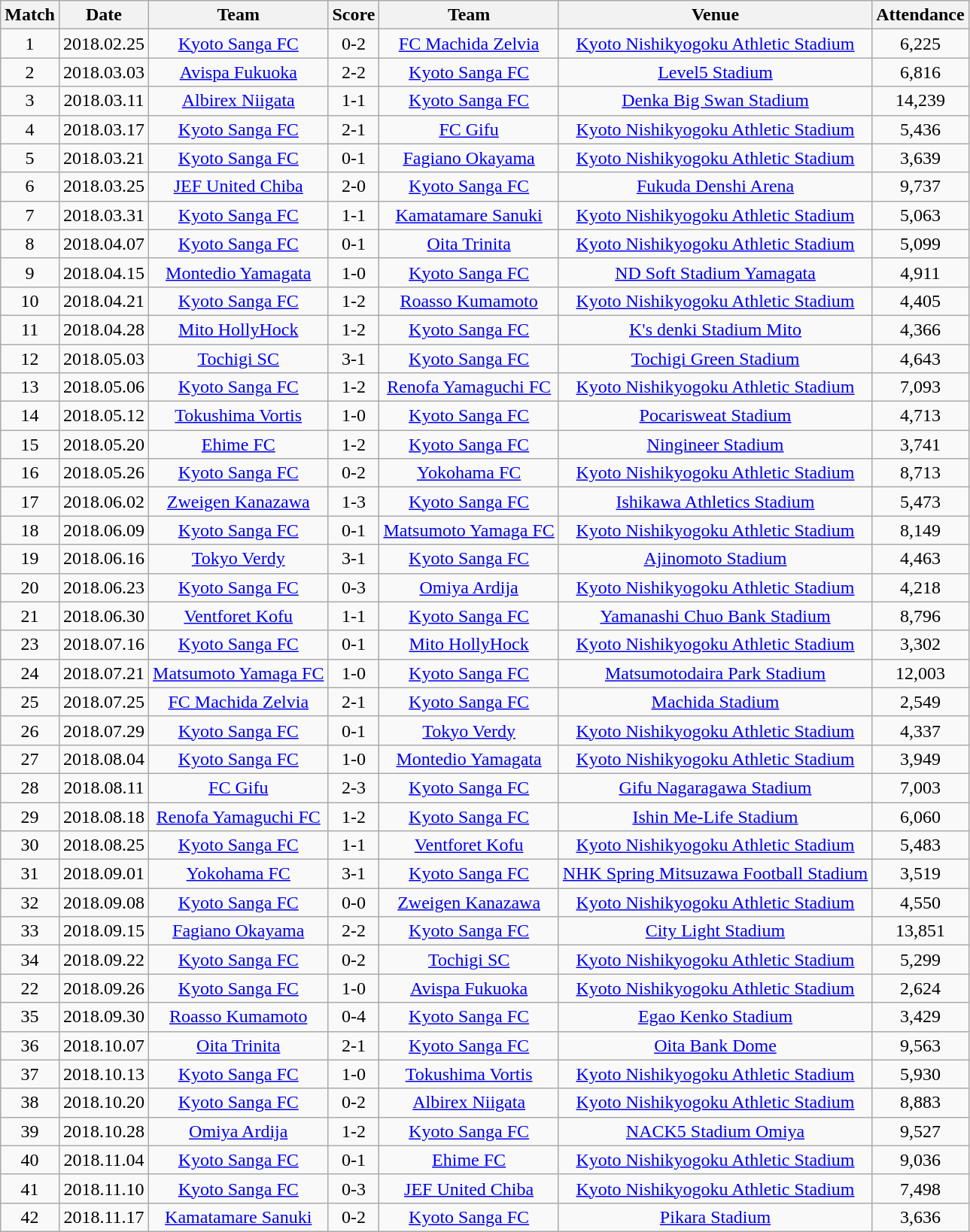<table class="wikitable" style="text-align:center;">
<tr>
<th>Match</th>
<th>Date</th>
<th>Team</th>
<th>Score</th>
<th>Team</th>
<th>Venue</th>
<th>Attendance</th>
</tr>
<tr>
<td>1</td>
<td>2018.02.25</td>
<td><a href='#'>Kyoto Sanga FC</a></td>
<td>0-2</td>
<td><a href='#'>FC Machida Zelvia</a></td>
<td><a href='#'>Kyoto Nishikyogoku Athletic Stadium</a></td>
<td>6,225</td>
</tr>
<tr>
<td>2</td>
<td>2018.03.03</td>
<td><a href='#'>Avispa Fukuoka</a></td>
<td>2-2</td>
<td><a href='#'>Kyoto Sanga FC</a></td>
<td><a href='#'>Level5 Stadium</a></td>
<td>6,816</td>
</tr>
<tr>
<td>3</td>
<td>2018.03.11</td>
<td><a href='#'>Albirex Niigata</a></td>
<td>1-1</td>
<td><a href='#'>Kyoto Sanga FC</a></td>
<td><a href='#'>Denka Big Swan Stadium</a></td>
<td>14,239</td>
</tr>
<tr>
<td>4</td>
<td>2018.03.17</td>
<td><a href='#'>Kyoto Sanga FC</a></td>
<td>2-1</td>
<td><a href='#'>FC Gifu</a></td>
<td><a href='#'>Kyoto Nishikyogoku Athletic Stadium</a></td>
<td>5,436</td>
</tr>
<tr>
<td>5</td>
<td>2018.03.21</td>
<td><a href='#'>Kyoto Sanga FC</a></td>
<td>0-1</td>
<td><a href='#'>Fagiano Okayama</a></td>
<td><a href='#'>Kyoto Nishikyogoku Athletic Stadium</a></td>
<td>3,639</td>
</tr>
<tr>
<td>6</td>
<td>2018.03.25</td>
<td><a href='#'>JEF United Chiba</a></td>
<td>2-0</td>
<td><a href='#'>Kyoto Sanga FC</a></td>
<td><a href='#'>Fukuda Denshi Arena</a></td>
<td>9,737</td>
</tr>
<tr>
<td>7</td>
<td>2018.03.31</td>
<td><a href='#'>Kyoto Sanga FC</a></td>
<td>1-1</td>
<td><a href='#'>Kamatamare Sanuki</a></td>
<td><a href='#'>Kyoto Nishikyogoku Athletic Stadium</a></td>
<td>5,063</td>
</tr>
<tr>
<td>8</td>
<td>2018.04.07</td>
<td><a href='#'>Kyoto Sanga FC</a></td>
<td>0-1</td>
<td><a href='#'>Oita Trinita</a></td>
<td><a href='#'>Kyoto Nishikyogoku Athletic Stadium</a></td>
<td>5,099</td>
</tr>
<tr>
<td>9</td>
<td>2018.04.15</td>
<td><a href='#'>Montedio Yamagata</a></td>
<td>1-0</td>
<td><a href='#'>Kyoto Sanga FC</a></td>
<td><a href='#'>ND Soft Stadium Yamagata</a></td>
<td>4,911</td>
</tr>
<tr>
<td>10</td>
<td>2018.04.21</td>
<td><a href='#'>Kyoto Sanga FC</a></td>
<td>1-2</td>
<td><a href='#'>Roasso Kumamoto</a></td>
<td><a href='#'>Kyoto Nishikyogoku Athletic Stadium</a></td>
<td>4,405</td>
</tr>
<tr>
<td>11</td>
<td>2018.04.28</td>
<td><a href='#'>Mito HollyHock</a></td>
<td>1-2</td>
<td><a href='#'>Kyoto Sanga FC</a></td>
<td><a href='#'>K's denki Stadium Mito</a></td>
<td>4,366</td>
</tr>
<tr>
<td>12</td>
<td>2018.05.03</td>
<td><a href='#'>Tochigi SC</a></td>
<td>3-1</td>
<td><a href='#'>Kyoto Sanga FC</a></td>
<td><a href='#'>Tochigi Green Stadium</a></td>
<td>4,643</td>
</tr>
<tr>
<td>13</td>
<td>2018.05.06</td>
<td><a href='#'>Kyoto Sanga FC</a></td>
<td>1-2</td>
<td><a href='#'>Renofa Yamaguchi FC</a></td>
<td><a href='#'>Kyoto Nishikyogoku Athletic Stadium</a></td>
<td>7,093</td>
</tr>
<tr>
<td>14</td>
<td>2018.05.12</td>
<td><a href='#'>Tokushima Vortis</a></td>
<td>1-0</td>
<td><a href='#'>Kyoto Sanga FC</a></td>
<td><a href='#'>Pocarisweat Stadium</a></td>
<td>4,713</td>
</tr>
<tr>
<td>15</td>
<td>2018.05.20</td>
<td><a href='#'>Ehime FC</a></td>
<td>1-2</td>
<td><a href='#'>Kyoto Sanga FC</a></td>
<td><a href='#'>Ningineer Stadium</a></td>
<td>3,741</td>
</tr>
<tr>
<td>16</td>
<td>2018.05.26</td>
<td><a href='#'>Kyoto Sanga FC</a></td>
<td>0-2</td>
<td><a href='#'>Yokohama FC</a></td>
<td><a href='#'>Kyoto Nishikyogoku Athletic Stadium</a></td>
<td>8,713</td>
</tr>
<tr>
<td>17</td>
<td>2018.06.02</td>
<td><a href='#'>Zweigen Kanazawa</a></td>
<td>1-3</td>
<td><a href='#'>Kyoto Sanga FC</a></td>
<td><a href='#'>Ishikawa Athletics Stadium</a></td>
<td>5,473</td>
</tr>
<tr>
<td>18</td>
<td>2018.06.09</td>
<td><a href='#'>Kyoto Sanga FC</a></td>
<td>0-1</td>
<td><a href='#'>Matsumoto Yamaga FC</a></td>
<td><a href='#'>Kyoto Nishikyogoku Athletic Stadium</a></td>
<td>8,149</td>
</tr>
<tr>
<td>19</td>
<td>2018.06.16</td>
<td><a href='#'>Tokyo Verdy</a></td>
<td>3-1</td>
<td><a href='#'>Kyoto Sanga FC</a></td>
<td><a href='#'>Ajinomoto Stadium</a></td>
<td>4,463</td>
</tr>
<tr>
<td>20</td>
<td>2018.06.23</td>
<td><a href='#'>Kyoto Sanga FC</a></td>
<td>0-3</td>
<td><a href='#'>Omiya Ardija</a></td>
<td><a href='#'>Kyoto Nishikyogoku Athletic Stadium</a></td>
<td>4,218</td>
</tr>
<tr>
<td>21</td>
<td>2018.06.30</td>
<td><a href='#'>Ventforet Kofu</a></td>
<td>1-1</td>
<td><a href='#'>Kyoto Sanga FC</a></td>
<td><a href='#'>Yamanashi Chuo Bank Stadium</a></td>
<td>8,796</td>
</tr>
<tr>
<td>23</td>
<td>2018.07.16</td>
<td><a href='#'>Kyoto Sanga FC</a></td>
<td>0-1</td>
<td><a href='#'>Mito HollyHock</a></td>
<td><a href='#'>Kyoto Nishikyogoku Athletic Stadium</a></td>
<td>3,302</td>
</tr>
<tr>
<td>24</td>
<td>2018.07.21</td>
<td><a href='#'>Matsumoto Yamaga FC</a></td>
<td>1-0</td>
<td><a href='#'>Kyoto Sanga FC</a></td>
<td><a href='#'>Matsumotodaira Park Stadium</a></td>
<td>12,003</td>
</tr>
<tr>
<td>25</td>
<td>2018.07.25</td>
<td><a href='#'>FC Machida Zelvia</a></td>
<td>2-1</td>
<td><a href='#'>Kyoto Sanga FC</a></td>
<td><a href='#'>Machida Stadium</a></td>
<td>2,549</td>
</tr>
<tr>
<td>26</td>
<td>2018.07.29</td>
<td><a href='#'>Kyoto Sanga FC</a></td>
<td>0-1</td>
<td><a href='#'>Tokyo Verdy</a></td>
<td><a href='#'>Kyoto Nishikyogoku Athletic Stadium</a></td>
<td>4,337</td>
</tr>
<tr>
<td>27</td>
<td>2018.08.04</td>
<td><a href='#'>Kyoto Sanga FC</a></td>
<td>1-0</td>
<td><a href='#'>Montedio Yamagata</a></td>
<td><a href='#'>Kyoto Nishikyogoku Athletic Stadium</a></td>
<td>3,949</td>
</tr>
<tr>
<td>28</td>
<td>2018.08.11</td>
<td><a href='#'>FC Gifu</a></td>
<td>2-3</td>
<td><a href='#'>Kyoto Sanga FC</a></td>
<td><a href='#'>Gifu Nagaragawa Stadium</a></td>
<td>7,003</td>
</tr>
<tr>
<td>29</td>
<td>2018.08.18</td>
<td><a href='#'>Renofa Yamaguchi FC</a></td>
<td>1-2</td>
<td><a href='#'>Kyoto Sanga FC</a></td>
<td><a href='#'>Ishin Me-Life Stadium</a></td>
<td>6,060</td>
</tr>
<tr>
<td>30</td>
<td>2018.08.25</td>
<td><a href='#'>Kyoto Sanga FC</a></td>
<td>1-1</td>
<td><a href='#'>Ventforet Kofu</a></td>
<td><a href='#'>Kyoto Nishikyogoku Athletic Stadium</a></td>
<td>5,483</td>
</tr>
<tr>
<td>31</td>
<td>2018.09.01</td>
<td><a href='#'>Yokohama FC</a></td>
<td>3-1</td>
<td><a href='#'>Kyoto Sanga FC</a></td>
<td><a href='#'>NHK Spring Mitsuzawa Football Stadium</a></td>
<td>3,519</td>
</tr>
<tr>
<td>32</td>
<td>2018.09.08</td>
<td><a href='#'>Kyoto Sanga FC</a></td>
<td>0-0</td>
<td><a href='#'>Zweigen Kanazawa</a></td>
<td><a href='#'>Kyoto Nishikyogoku Athletic Stadium</a></td>
<td>4,550</td>
</tr>
<tr>
<td>33</td>
<td>2018.09.15</td>
<td><a href='#'>Fagiano Okayama</a></td>
<td>2-2</td>
<td><a href='#'>Kyoto Sanga FC</a></td>
<td><a href='#'>City Light Stadium</a></td>
<td>13,851</td>
</tr>
<tr>
<td>34</td>
<td>2018.09.22</td>
<td><a href='#'>Kyoto Sanga FC</a></td>
<td>0-2</td>
<td><a href='#'>Tochigi SC</a></td>
<td><a href='#'>Kyoto Nishikyogoku Athletic Stadium</a></td>
<td>5,299</td>
</tr>
<tr>
<td>22</td>
<td>2018.09.26</td>
<td><a href='#'>Kyoto Sanga FC</a></td>
<td>1-0</td>
<td><a href='#'>Avispa Fukuoka</a></td>
<td><a href='#'>Kyoto Nishikyogoku Athletic Stadium</a></td>
<td>2,624</td>
</tr>
<tr>
<td>35</td>
<td>2018.09.30</td>
<td><a href='#'>Roasso Kumamoto</a></td>
<td>0-4</td>
<td><a href='#'>Kyoto Sanga FC</a></td>
<td><a href='#'>Egao Kenko Stadium</a></td>
<td>3,429</td>
</tr>
<tr>
<td>36</td>
<td>2018.10.07</td>
<td><a href='#'>Oita Trinita</a></td>
<td>2-1</td>
<td><a href='#'>Kyoto Sanga FC</a></td>
<td><a href='#'>Oita Bank Dome</a></td>
<td>9,563</td>
</tr>
<tr>
<td>37</td>
<td>2018.10.13</td>
<td><a href='#'>Kyoto Sanga FC</a></td>
<td>1-0</td>
<td><a href='#'>Tokushima Vortis</a></td>
<td><a href='#'>Kyoto Nishikyogoku Athletic Stadium</a></td>
<td>5,930</td>
</tr>
<tr>
<td>38</td>
<td>2018.10.20</td>
<td><a href='#'>Kyoto Sanga FC</a></td>
<td>0-2</td>
<td><a href='#'>Albirex Niigata</a></td>
<td><a href='#'>Kyoto Nishikyogoku Athletic Stadium</a></td>
<td>8,883</td>
</tr>
<tr>
<td>39</td>
<td>2018.10.28</td>
<td><a href='#'>Omiya Ardija</a></td>
<td>1-2</td>
<td><a href='#'>Kyoto Sanga FC</a></td>
<td><a href='#'>NACK5 Stadium Omiya</a></td>
<td>9,527</td>
</tr>
<tr>
<td>40</td>
<td>2018.11.04</td>
<td><a href='#'>Kyoto Sanga FC</a></td>
<td>0-1</td>
<td><a href='#'>Ehime FC</a></td>
<td><a href='#'>Kyoto Nishikyogoku Athletic Stadium</a></td>
<td>9,036</td>
</tr>
<tr>
<td>41</td>
<td>2018.11.10</td>
<td><a href='#'>Kyoto Sanga FC</a></td>
<td>0-3</td>
<td><a href='#'>JEF United Chiba</a></td>
<td><a href='#'>Kyoto Nishikyogoku Athletic Stadium</a></td>
<td>7,498</td>
</tr>
<tr>
<td>42</td>
<td>2018.11.17</td>
<td><a href='#'>Kamatamare Sanuki</a></td>
<td>0-2</td>
<td><a href='#'>Kyoto Sanga FC</a></td>
<td><a href='#'>Pikara Stadium</a></td>
<td>3,636</td>
</tr>
</table>
